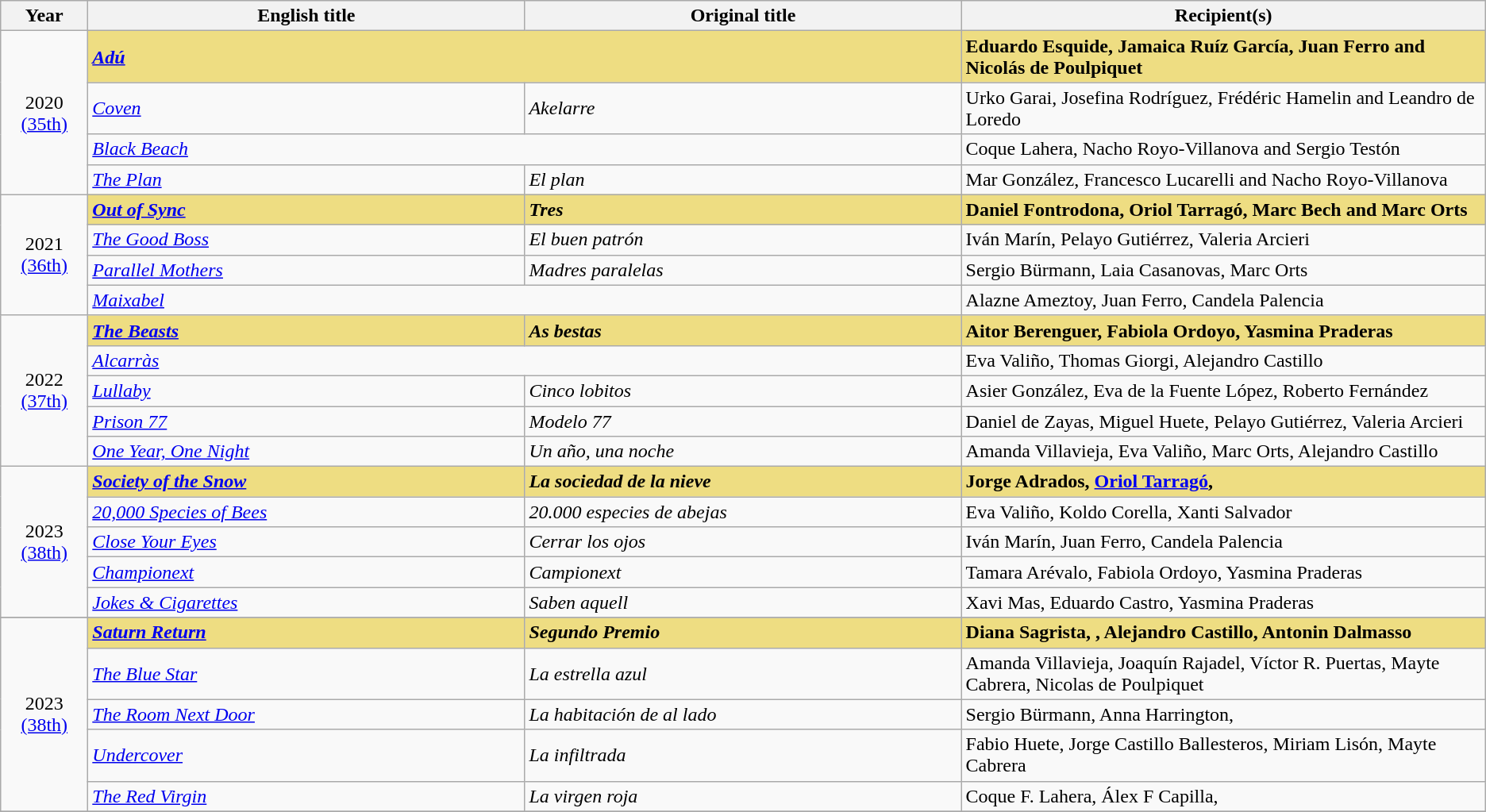<table class="wikitable sortable" style="text-align:left;"style="width:95%">
<tr>
<th scope="col" style="width:5%;">Year</th>
<th scope="col" style="width:25%;">English title</th>
<th scope="col" style="width:25%;">Original title</th>
<th scope="col" style="width:30%;">Recipient(s)</th>
</tr>
<tr>
<td rowspan="4" style="text-align:center;">2020<br><a href='#'>(35th)</a><br></td>
<td colspan="2" style="background:#eedd82;"><strong><em><a href='#'>Adú</a></em></strong></td>
<td style="background:#eedd82;"><strong>Eduardo Esquide, Jamaica Ruíz García, Juan Ferro and Nicolás de Poulpiquet</strong></td>
</tr>
<tr>
<td><em><a href='#'>Coven</a></em></td>
<td><em>Akelarre</em></td>
<td>Urko Garai, Josefina Rodríguez, Frédéric Hamelin and Leandro de Loredo</td>
</tr>
<tr>
<td colspan="2"><em><a href='#'>Black Beach</a></em></td>
<td>Coque Lahera, Nacho Royo-Villanova and Sergio Testón</td>
</tr>
<tr>
<td><em><a href='#'>The Plan</a></em></td>
<td><em>El plan</em></td>
<td>Mar González, Francesco Lucarelli and Nacho Royo-Villanova</td>
</tr>
<tr>
<td rowspan="4" style="text-align:center;">2021<br><a href='#'>(36th)</a><br></td>
<td style="background:#eedd82;"><strong><em><a href='#'>Out of Sync</a></em></strong></td>
<td style="background:#eedd82;"><strong><em>Tres</em></strong></td>
<td style="background:#eedd82;"><strong>Daniel Fontrodona, Oriol Tarragó, Marc Bech and Marc Orts</strong></td>
</tr>
<tr>
<td><em><a href='#'>The Good Boss</a></em></td>
<td><em>El buen patrón</em></td>
<td>Iván Marín, Pelayo Gutiérrez, Valeria Arcieri</td>
</tr>
<tr>
<td><em><a href='#'>Parallel Mothers</a></em></td>
<td><em>Madres paralelas</em></td>
<td>Sergio Bürmann, Laia Casanovas, Marc Orts</td>
</tr>
<tr>
<td colspan="2"><em><a href='#'>Maixabel</a></em></td>
<td>Alazne Ameztoy, Juan Ferro, Candela Palencia</td>
</tr>
<tr>
<td rowspan="5" style="text-align:center;">2022<br><a href='#'>(37th)</a><br></td>
<td style="background:#eedd82;"><strong><em><a href='#'>The Beasts</a></em></strong></td>
<td style="background:#eedd82;"><strong><em>As bestas</em></strong></td>
<td style="background:#eedd82;"><strong>Aitor Berenguer, Fabiola Ordoyo, Yasmina Praderas</strong></td>
</tr>
<tr>
<td colspan="2"><em><a href='#'>Alcarràs</a></em></td>
<td>Eva Valiño, Thomas Giorgi, Alejandro Castillo</td>
</tr>
<tr>
<td><em><a href='#'>Lullaby</a></em></td>
<td><em>Cinco lobitos</em></td>
<td>Asier González, Eva de la Fuente López, Roberto Fernández</td>
</tr>
<tr>
<td><em><a href='#'>Prison 77</a></em></td>
<td><em>Modelo 77</em></td>
<td>Daniel de Zayas, Miguel Huete, Pelayo Gutiérrez, Valeria Arcieri</td>
</tr>
<tr>
<td><em><a href='#'>One Year, One Night</a></em></td>
<td><em>Un año, una noche</em></td>
<td>Amanda Villavieja, Eva Valiño, Marc Orts, Alejandro Castillo</td>
</tr>
<tr>
<td rowspan="5" style="text-align:center;">2023<br><a href='#'>(38th)</a><br></td>
<td style="background:#eedd82;"><strong><em><a href='#'>Society of the Snow</a></em></strong></td>
<td style="background:#eedd82;"><strong><em>La sociedad de la nieve</em></strong></td>
<td style="background:#eedd82;"><strong>Jorge Adrados, <a href='#'>Oriol Tarragó</a>, </strong></td>
</tr>
<tr>
<td><em><a href='#'>20,000 Species of Bees</a></em></td>
<td><em>20.000 especies de abejas</em></td>
<td>Eva Valiño, Koldo Corella, Xanti Salvador</td>
</tr>
<tr>
<td><em><a href='#'>Close Your Eyes</a></em></td>
<td><em>Cerrar los ojos</em></td>
<td>Iván Marín, Juan Ferro, Candela Palencia</td>
</tr>
<tr>
<td><em><a href='#'>Championext</a></em></td>
<td><em>Campionext</em></td>
<td>Tamara Arévalo, Fabiola Ordoyo, Yasmina Praderas</td>
</tr>
<tr>
<td><em><a href='#'>Jokes & Cigarettes</a></em></td>
<td><em>Saben aquell</em></td>
<td>Xavi Mas, Eduardo Castro, Yasmina Praderas</td>
</tr>
<tr>
</tr>
<tr>
<td rowspan="5" style="text-align:center;">2023<br><a href='#'>(38th)</a><br></td>
<td style="background:#eedd82;"><strong><em><a href='#'>Saturn Return</a></em></strong></td>
<td style="background:#eedd82;"><strong><em>Segundo Premio</em></strong></td>
<td style="background:#eedd82;"><strong>Diana Sagrista, , Alejandro Castillo, Antonin Dalmasso</strong></td>
</tr>
<tr>
<td><em><a href='#'>The Blue Star</a></em></td>
<td><em>La estrella azul</em></td>
<td>Amanda Villavieja, Joaquín Rajadel, Víctor R. Puertas, Mayte Cabrera, Nicolas de Poulpiquet</td>
</tr>
<tr>
<td><em><a href='#'>The Room Next Door</a></em></td>
<td><em>La habitación de al lado</em></td>
<td>Sergio Bürmann, Anna Harrington, </td>
</tr>
<tr>
<td><em><a href='#'>Undercover</a></em></td>
<td><em>La infiltrada</em></td>
<td>Fabio Huete, Jorge Castillo Ballesteros, Miriam Lisón, Mayte Cabrera</td>
</tr>
<tr>
<td><em><a href='#'>The Red Virgin</a></em></td>
<td><em>La virgen roja</em></td>
<td>Coque F. Lahera, Álex F Capilla, </td>
</tr>
<tr>
</tr>
</table>
